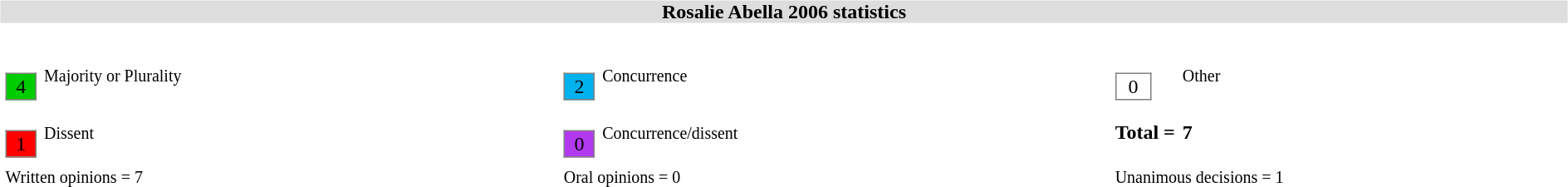<table width=100%>
<tr>
<td><br><table width=100% align=center cellpadding=0 cellspacing=0>
<tr>
<th bgcolor=#DDDDDD>Rosalie Abella 2006 statistics</th>
</tr>
<tr>
<td><br><table width=100% cellpadding="2" cellspacing="2" border="0"width=25px>
<tr>
<td><br><table border="1" style="border-collapse:collapse;">
<tr>
<td align=center bgcolor=#00CD00 width=25px>4</td>
</tr>
</table>
</td>
<td><small>Majority or Plurality</small></td>
<td width=25px><br><table border="1" style="border-collapse:collapse;">
<tr>
<td align=center width=25px bgcolor=#00B2EE>2</td>
</tr>
</table>
</td>
<td><small>Concurrence</small></td>
<td width=25px><br><table border="1" style="border-collapse:collapse;">
<tr>
<td align=center width=25px bgcolor=white>0</td>
</tr>
</table>
</td>
<td><small>Other</small></td>
</tr>
<tr>
<td width=25px><br><table border="1" style="border-collapse:collapse;">
<tr>
<td align=center width=25px bgcolor=red>1</td>
</tr>
</table>
</td>
<td><small>Dissent</small></td>
<td width=25px><br><table border="1" style="border-collapse:collapse;">
<tr>
<td align=center width=25px bgcolor=#B23AEE>0</td>
</tr>
</table>
</td>
<td><small>Concurrence/dissent</small></td>
<td white-space: nowrap><strong>Total = </strong></td>
<td><strong>7</strong></td>
</tr>
<tr>
<td colspan=2><small>Written opinions = 7</small></td>
<td colspan=2><small>Oral opinions = 0</small></td>
<td colspan=2><small> Unanimous decisions = 1</small></td>
</tr>
</table>
</td>
</tr>
</table>
</td>
</tr>
</table>
